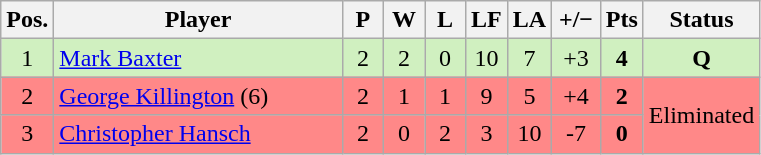<table class="wikitable" style="text-align:center; margin: 1em auto 1em auto, align:left">
<tr>
<th width=20>Pos.</th>
<th width=185>Player</th>
<th width=20>P</th>
<th width=20>W</th>
<th width=20>L</th>
<th width=20>LF</th>
<th width=20>LA</th>
<th width=25>+/−</th>
<th width=20>Pts</th>
<th width=70>Status</th>
</tr>
<tr style="background:#D0F0C0;">
<td>1</td>
<td align=left> <a href='#'>Mark Baxter</a></td>
<td>2</td>
<td>2</td>
<td>0</td>
<td>10</td>
<td>7</td>
<td>+3</td>
<td><strong>4</strong></td>
<td rowspan=1><strong>Q</strong></td>
</tr>
<tr style="background:#FF8888;">
<td>2</td>
<td align=left> <a href='#'>George Killington</a> (6)</td>
<td>2</td>
<td>1</td>
<td>1</td>
<td>9</td>
<td>5</td>
<td>+4</td>
<td><strong>2</strong></td>
<td rowspan=2>Eliminated</td>
</tr>
<tr style="background:#FF8888;">
<td>3</td>
<td align=left> <a href='#'>Christopher Hansch</a></td>
<td>2</td>
<td>0</td>
<td>2</td>
<td>3</td>
<td>10</td>
<td>-7</td>
<td><strong>0</strong></td>
</tr>
</table>
